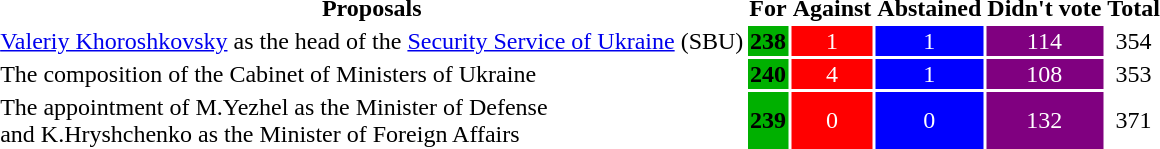<table align="center" class="standard">
<tr>
<th>Proposals</th>
<th><strong>For</strong></th>
<th>Against</th>
<th>Abstained</th>
<th>Didn't vote</th>
<th>Total</th>
</tr>
<tr ---->
<td><a href='#'>Valeriy Khoroshkovsky</a> as the head of the <a href='#'>Security Service of Ukraine</a> (SBU)</td>
<td align=center bgcolor=#00B000><strong>238</strong></td>
<td align=center bgcolor=red style="color:white;">1</td>
<td align=center bgcolor=blue style="color:white;">1</td>
<td align=center bgcolor=purple style="color:white;">114</td>
<td align=center>354</td>
</tr>
<tr ---->
<td>The composition of the Cabinet of Ministers of Ukraine</td>
<td align=center bgcolor=#00B000><strong>240</strong></td>
<td align=center bgcolor=red style="color:white;">4</td>
<td align=center bgcolor=blue style="color:white;">1</td>
<td align=center bgcolor=purple style="color:white;">108</td>
<td align=center>353</td>
</tr>
<tr ---->
<td>The appointment of M.Yezhel as the Minister of Defense <br> and K.Hryshchenko as the Minister of Foreign Affairs</td>
<td align=center bgcolor=#00B000><strong>239</strong></td>
<td align=center bgcolor=red style="color:white;">0</td>
<td align=center bgcolor=blue style="color:white;">0</td>
<td align=center bgcolor=purple style="color:white;">132</td>
<td align=center>371</td>
</tr>
</table>
